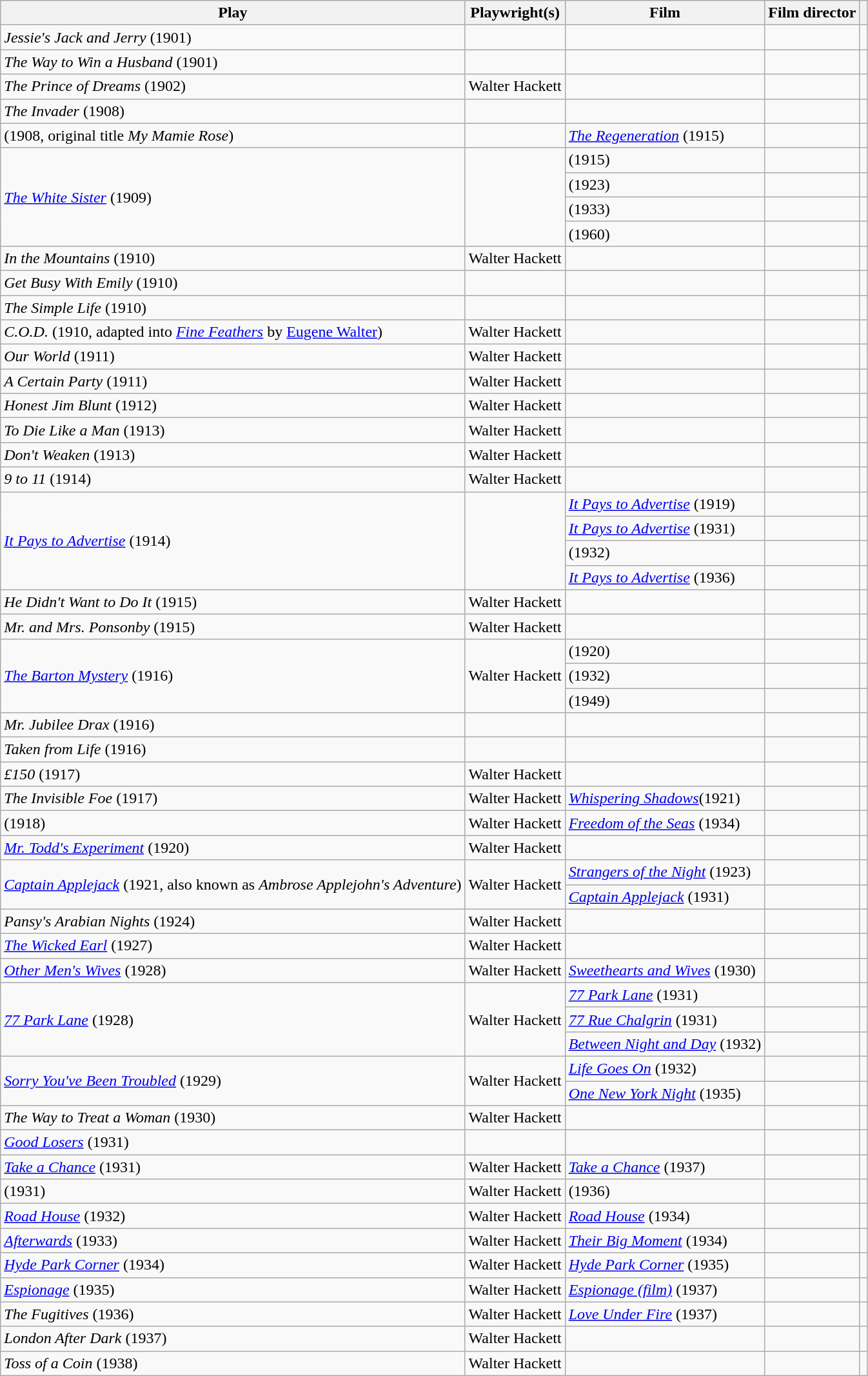<table class="wikitable plainrowheaders sortable">
<tr>
<th width="0">Play</th>
<th width="0">Playwright(s)</th>
<th width="0">Film</th>
<th width="0">Film director</th>
<th width="0" class="unsortable"></th>
</tr>
<tr>
<td><em>Jessie's Jack and Jerry</em> (1901)</td>
<td></td>
<td></td>
<td></td>
<td></td>
</tr>
<tr>
<td><em>The Way to Win a Husband</em> (1901)</td>
<td></td>
<td></td>
<td></td>
<td></td>
</tr>
<tr>
<td><em>The Prince of Dreams</em> (1902)</td>
<td>Walter Hackett</td>
<td></td>
<td></td>
<td></td>
</tr>
<tr>
<td><em>The Invader</em> (1908)</td>
<td></td>
<td></td>
<td></td>
<td></td>
</tr>
<tr>
<td> (1908, original title <em>My Mamie Rose</em>)</td>
<td></td>
<td><em><a href='#'>The Regeneration</a></em> (1915)</td>
<td></td>
<td></td>
</tr>
<tr>
<td rowspan="4"><em><a href='#'>The White Sister</a></em> (1909)</td>
<td rowspan="4"></td>
<td> (1915)</td>
<td></td>
<td></td>
</tr>
<tr>
<td> (1923)</td>
<td></td>
<td></td>
</tr>
<tr>
<td> (1933)</td>
<td></td>
<td></td>
</tr>
<tr>
<td> (1960)</td>
<td></td>
<td></td>
</tr>
<tr>
<td><em>In the Mountains</em> (1910)</td>
<td>Walter Hackett</td>
<td></td>
<td></td>
<td></td>
</tr>
<tr>
<td><em>Get Busy With Emily</em> (1910)</td>
<td></td>
<td></td>
<td></td>
<td></td>
</tr>
<tr>
<td><em>The Simple Life</em> (1910)</td>
<td></td>
<td></td>
<td></td>
<td></td>
</tr>
<tr>
<td><em>C.O.D.</em> (1910, adapted into <em><a href='#'>Fine Feathers</a></em> by <a href='#'>Eugene Walter</a>)</td>
<td>Walter Hackett</td>
<td></td>
<td></td>
<td></td>
</tr>
<tr>
<td><em>Our World</em> (1911)</td>
<td>Walter Hackett</td>
<td></td>
<td></td>
<td></td>
</tr>
<tr>
<td><em>A Certain Party</em> (1911)</td>
<td>Walter Hackett</td>
<td></td>
<td></td>
<td></td>
</tr>
<tr>
<td><em>Honest Jim Blunt</em> (1912)</td>
<td>Walter Hackett</td>
<td></td>
<td></td>
<td></td>
</tr>
<tr>
<td><em>To Die Like a Man</em> (1913)</td>
<td>Walter Hackett</td>
<td></td>
<td></td>
<td></td>
</tr>
<tr>
<td><em>Don't Weaken</em> (1913)</td>
<td>Walter Hackett</td>
<td></td>
<td></td>
<td></td>
</tr>
<tr>
<td><em>9 to 11</em> (1914)</td>
<td>Walter Hackett</td>
<td></td>
<td></td>
<td></td>
</tr>
<tr>
<td rowspan="4"><em><a href='#'>It Pays to Advertise</a></em> (1914)</td>
<td rowspan="4"></td>
<td><em><a href='#'>It Pays to Advertise</a></em> (1919)</td>
<td></td>
<td></td>
</tr>
<tr>
<td><em><a href='#'>It Pays to Advertise</a></em> (1931)</td>
<td></td>
<td></td>
</tr>
<tr>
<td><em></em> (1932)</td>
<td></td>
<td></td>
</tr>
<tr>
<td><em><a href='#'>It Pays to Advertise</a></em> (1936)</td>
<td></td>
<td></td>
</tr>
<tr>
<td><em>He Didn't Want to Do It</em> (1915)</td>
<td>Walter Hackett</td>
<td></td>
<td></td>
<td></td>
</tr>
<tr>
<td><em>Mr. and Mrs. Ponsonby</em> (1915)</td>
<td>Walter Hackett</td>
<td></td>
<td></td>
<td></td>
</tr>
<tr>
<td rowspan="3"><em><a href='#'>The Barton Mystery</a></em> (1916)</td>
<td rowspan="3">Walter Hackett</td>
<td> (1920)</td>
<td></td>
<td></td>
</tr>
<tr>
<td> (1932)</td>
<td></td>
<td></td>
</tr>
<tr>
<td> (1949)</td>
<td></td>
<td></td>
</tr>
<tr>
<td><em>Mr. Jubilee Drax</em> (1916)</td>
<td></td>
<td></td>
<td></td>
<td></td>
</tr>
<tr>
<td><em>Taken from Life</em> (1916)</td>
<td></td>
<td></td>
<td></td>
<td></td>
</tr>
<tr>
<td><em>£150</em> (1917)</td>
<td>Walter Hackett</td>
<td></td>
<td></td>
<td></td>
</tr>
<tr>
<td><em>The Invisible Foe</em> (1917)</td>
<td>Walter Hackett</td>
<td><em><a href='#'>Whispering Shadows</a></em>(1921)</td>
<td></td>
<td></td>
</tr>
<tr>
<td> (1918)</td>
<td>Walter Hackett</td>
<td><em><a href='#'>Freedom of the Seas</a></em> (1934)</td>
<td></td>
<td></td>
</tr>
<tr>
<td><em><a href='#'>Mr. Todd's Experiment</a></em> (1920)</td>
<td>Walter Hackett</td>
<td></td>
<td></td>
<td></td>
</tr>
<tr>
<td rowspan="2"><em><a href='#'>Captain Applejack</a></em> (1921, also known as <em>Ambrose Applejohn's Adventure</em>)</td>
<td rowspan="2">Walter Hackett</td>
<td><em><a href='#'>Strangers of the Night</a></em> (1923)</td>
<td></td>
<td></td>
</tr>
<tr>
<td><em><a href='#'>Captain Applejack</a></em> (1931)</td>
<td></td>
<td></td>
</tr>
<tr>
<td><em>Pansy's Arabian Nights</em> (1924)</td>
<td>Walter Hackett</td>
<td></td>
<td></td>
<td></td>
</tr>
<tr>
<td><em><a href='#'>The Wicked Earl</a></em> (1927)</td>
<td>Walter Hackett</td>
<td></td>
<td></td>
<td></td>
</tr>
<tr>
<td><em><a href='#'>Other Men's Wives</a></em> (1928)</td>
<td>Walter Hackett</td>
<td><em><a href='#'>Sweethearts and Wives</a></em> (1930)</td>
<td></td>
<td></td>
</tr>
<tr>
<td rowspan="3"><em><a href='#'>77 Park Lane</a></em> (1928)</td>
<td rowspan="3">Walter Hackett</td>
<td><em><a href='#'>77 Park Lane</a></em> (1931)</td>
<td></td>
<td></td>
</tr>
<tr>
<td><em><a href='#'>77 Rue Chalgrin</a></em> (1931)</td>
<td></td>
<td></td>
</tr>
<tr>
<td><em><a href='#'>Between Night and Day</a></em> (1932)</td>
<td></td>
<td></td>
</tr>
<tr>
<td rowspan="2"><em><a href='#'>Sorry You've Been Troubled</a></em> (1929)</td>
<td rowspan="2">Walter Hackett</td>
<td><em><a href='#'>Life Goes On</a></em> (1932)</td>
<td></td>
<td></td>
</tr>
<tr>
<td><em><a href='#'>One New York Night</a></em> (1935)</td>
<td></td>
<td></td>
</tr>
<tr>
<td><em>The Way to Treat a Woman</em> (1930)</td>
<td>Walter Hackett</td>
<td></td>
<td></td>
<td></td>
</tr>
<tr>
<td><em><a href='#'>Good Losers</a></em> (1931)</td>
<td></td>
<td></td>
<td></td>
<td></td>
</tr>
<tr>
<td><em><a href='#'>Take a Chance</a></em> (1931)</td>
<td>Walter Hackett</td>
<td><em><a href='#'>Take a Chance</a></em> (1937)</td>
<td></td>
<td></td>
</tr>
<tr>
<td> (1931)</td>
<td>Walter Hackett</td>
<td> (1936)</td>
<td></td>
<td></td>
</tr>
<tr>
<td><em><a href='#'>Road House</a></em> (1932)</td>
<td>Walter Hackett</td>
<td><em><a href='#'>Road House</a></em> (1934)</td>
<td></td>
<td></td>
</tr>
<tr>
<td><em><a href='#'>Afterwards</a></em> (1933)</td>
<td>Walter Hackett</td>
<td><em><a href='#'>Their Big Moment</a></em> (1934)</td>
<td></td>
<td></td>
</tr>
<tr>
<td><em><a href='#'>Hyde Park Corner</a></em> (1934)</td>
<td>Walter Hackett</td>
<td><em><a href='#'>Hyde Park Corner</a></em> (1935)</td>
<td></td>
<td></td>
</tr>
<tr>
<td><em><a href='#'>Espionage</a></em> (1935)</td>
<td>Walter Hackett</td>
<td><em><a href='#'>Espionage (film)</a></em> (1937)</td>
<td></td>
<td></td>
</tr>
<tr>
<td><em>The Fugitives</em> (1936)</td>
<td>Walter Hackett</td>
<td><em><a href='#'>Love Under Fire</a></em> (1937)</td>
<td></td>
<td></td>
</tr>
<tr>
<td><em>London After Dark</em> (1937)</td>
<td>Walter Hackett</td>
<td></td>
<td></td>
<td></td>
</tr>
<tr>
<td><em>Toss of a Coin</em> (1938)</td>
<td>Walter Hackett</td>
<td></td>
<td></td>
<td></td>
</tr>
</table>
